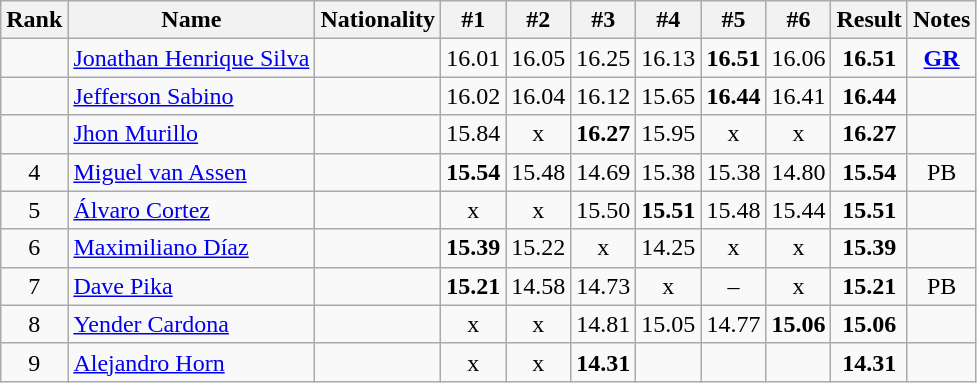<table class="wikitable sortable" style="text-align:center">
<tr>
<th>Rank</th>
<th>Name</th>
<th>Nationality</th>
<th>#1</th>
<th>#2</th>
<th>#3</th>
<th>#4</th>
<th>#5</th>
<th>#6</th>
<th>Result</th>
<th>Notes</th>
</tr>
<tr>
<td></td>
<td align=left><a href='#'>Jonathan Henrique Silva</a></td>
<td align=left></td>
<td>16.01</td>
<td>16.05</td>
<td>16.25</td>
<td>16.13</td>
<td><strong>16.51</strong></td>
<td>16.06</td>
<td><strong>16.51</strong></td>
<td><strong><a href='#'>GR</a></strong></td>
</tr>
<tr>
<td></td>
<td align=left><a href='#'>Jefferson Sabino</a></td>
<td align=left></td>
<td>16.02</td>
<td>16.04</td>
<td>16.12</td>
<td>15.65</td>
<td><strong>16.44</strong></td>
<td>16.41</td>
<td><strong>16.44</strong></td>
<td></td>
</tr>
<tr>
<td></td>
<td align=left><a href='#'>Jhon Murillo</a></td>
<td align=left></td>
<td>15.84</td>
<td>x</td>
<td><strong>16.27</strong></td>
<td>15.95</td>
<td>x</td>
<td>x</td>
<td><strong>16.27</strong></td>
<td></td>
</tr>
<tr>
<td>4</td>
<td align=left><a href='#'>Miguel van Assen</a></td>
<td align=left></td>
<td><strong>15.54</strong></td>
<td>15.48</td>
<td>14.69</td>
<td>15.38</td>
<td>15.38</td>
<td>14.80</td>
<td><strong>15.54</strong></td>
<td>PB</td>
</tr>
<tr>
<td>5</td>
<td align=left><a href='#'>Álvaro Cortez</a></td>
<td align=left></td>
<td>x</td>
<td>x</td>
<td>15.50</td>
<td><strong>15.51</strong></td>
<td>15.48</td>
<td>15.44</td>
<td><strong>15.51</strong></td>
<td></td>
</tr>
<tr>
<td>6</td>
<td align=left><a href='#'>Maximiliano Díaz</a></td>
<td align=left></td>
<td><strong>15.39</strong></td>
<td>15.22</td>
<td>x</td>
<td>14.25</td>
<td>x</td>
<td>x</td>
<td><strong>15.39</strong></td>
<td></td>
</tr>
<tr>
<td>7</td>
<td align=left><a href='#'>Dave Pika</a></td>
<td align=left></td>
<td><strong>15.21</strong></td>
<td>14.58</td>
<td>14.73</td>
<td>x</td>
<td>–</td>
<td>x</td>
<td><strong>15.21</strong></td>
<td>PB</td>
</tr>
<tr>
<td>8</td>
<td align=left><a href='#'>Yender Cardona</a></td>
<td align=left></td>
<td>x</td>
<td>x</td>
<td>14.81</td>
<td>15.05</td>
<td>14.77</td>
<td><strong>15.06</strong></td>
<td><strong>15.06</strong></td>
<td></td>
</tr>
<tr>
<td>9</td>
<td align=left><a href='#'>Alejandro Horn</a></td>
<td align=left></td>
<td>x</td>
<td>x</td>
<td><strong>14.31</strong></td>
<td></td>
<td></td>
<td></td>
<td><strong>14.31</strong></td>
<td></td>
</tr>
</table>
